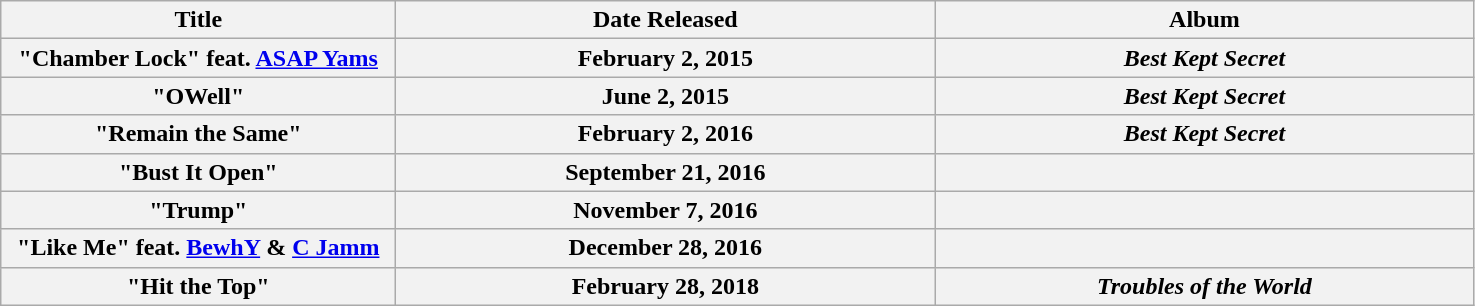<table class="wikitable plainrowheaders" style="text-align:center;">
<tr>
<th style="width:16em;">Title</th>
<th style="width:22em;">Date Released</th>
<th style="width:22em;">Album</th>
</tr>
<tr>
<th scope="row" style="text-align:center;" style="background: transparent;">"Chamber Lock" feat. <a href='#'>ASAP Yams</a></th>
<th scope="row" style="text-align:center;" style="background: transparent;">February 2, 2015 </th>
<th scope="row" style="text-align:center;" style="background: transparent;"><em>Best Kept Secret</em></th>
</tr>
<tr>
<th scope="row" style="text-align:center;" style="background: transparent;">"OWell"</th>
<th scope="row" style="text-align:center;" style="background: transparent;">June 2, 2015 </th>
<th scope="row" style="text-align:center;" style="background: transparent;"><em>Best Kept Secret</em></th>
</tr>
<tr>
<th scope="row" style="text-align:center;" style="background: transparent;">"Remain the Same"</th>
<th scope="row" style="text-align:center;" style="background: transparent;">February 2, 2016 </th>
<th scope="row" style="text-align:center;" style="background: transparent;"><em>Best Kept Secret</em></th>
</tr>
<tr>
<th scope="row" style="text-align:center;" style="background: transparent;">"Bust It Open"</th>
<th scope="row" style="text-align:center;" style="background: transparent;">September 21, 2016 </th>
<th scope="row" style="text-align:center;" style="background: transparent;"></th>
</tr>
<tr>
<th scope="row" style="text-align:center;" style="background: transparent;">"Trump"</th>
<th scope="row" style="text-align:center;" style="background: transparent;">November 7, 2016 </th>
<th scope="row" style="text-align:center;" style="background: transparent;"></th>
</tr>
<tr>
<th scope="row" style="text-align:center;" style="background: transparent;">"Like Me" feat. <a href='#'>BewhY</a> & <a href='#'>C Jamm</a></th>
<th scope="row" style="text-align:center;" style="background: transparent;">December 28, 2016 </th>
<th scope="row" style="text-align:center;" style="background: transparent;"></th>
</tr>
<tr>
<th scope="row" style="text-align:center;" style="background: transparent;">"Hit the Top"</th>
<th scope="row" style="text-align:center;" style="background: transparent;">February 28, 2018</th>
<th scope="row" style="text-align:center;" style="background: transparent;"><em>Troubles of the World</em></th>
</tr>
</table>
